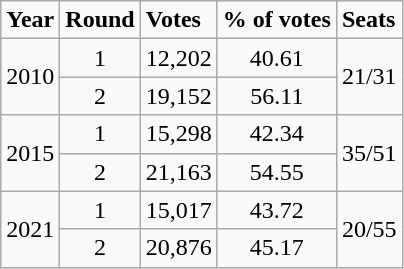<table class="wikitable" border="1">
<tr>
<td><strong>Year</strong></td>
<td><strong>Round</strong></td>
<td><strong>Votes</strong></td>
<td><strong>% of votes</strong></td>
<td><strong>Seats</strong></td>
</tr>
<tr align="center">
<td rowspan="2">2010</td>
<td>1</td>
<td>12,202</td>
<td>40.61</td>
<td rowspan="2">21/31</td>
</tr>
<tr align="center">
<td>2</td>
<td>19,152</td>
<td>56.11</td>
</tr>
<tr align="center">
<td rowspan="2">2015</td>
<td>1</td>
<td>15,298</td>
<td>42.34</td>
<td rowspan="2">35/51</td>
</tr>
<tr align="center">
<td>2</td>
<td>21,163</td>
<td>54.55</td>
</tr>
<tr align="center">
<td rowspan="2">2021</td>
<td>1</td>
<td>15,017</td>
<td>43.72</td>
<td rowspan="2">20/55</td>
</tr>
<tr align="center">
<td>2</td>
<td>20,876</td>
<td>45.17</td>
</tr>
</table>
